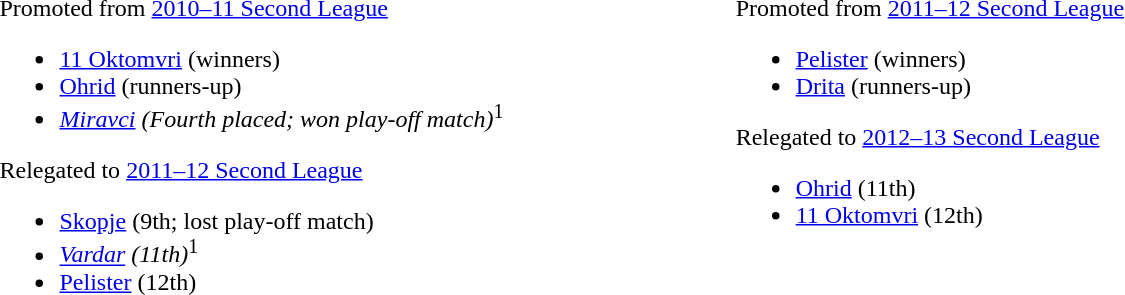<table style="border:0;width:69%;">
<tr style="vertical-align:top;">
<td><br>Promoted from <a href='#'>2010–11 Second League</a><ul><li><a href='#'>11 Oktomvri</a> (winners)</li><li><a href='#'>Ohrid</a> (runners-up)</li><li><em><a href='#'>Miravci</a> (Fourth placed; won play-off match)</em><sup>1</sup></li></ul>Relegated to <a href='#'>2011–12 Second League</a><ul><li><a href='#'>Skopje</a> (9th; lost play-off match)</li><li><em><a href='#'>Vardar</a> (11th)</em><sup>1</sup></li><li><a href='#'>Pelister</a> (12th)</li></ul></td>
<td><br>Promoted from <a href='#'>2011–12 Second League</a><ul><li><a href='#'>Pelister</a> (winners)</li><li><a href='#'>Drita</a> (runners-up)</li></ul>Relegated to <a href='#'>2012–13 Second League</a><ul><li><a href='#'>Ohrid</a> (11th)</li><li><a href='#'>11 Oktomvri</a> (12th)</li></ul></td>
</tr>
</table>
